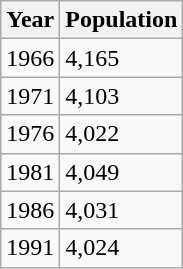<table class="wikitable">
<tr>
<th>Year</th>
<th>Population</th>
</tr>
<tr>
<td>1966</td>
<td>4,165</td>
</tr>
<tr>
<td>1971</td>
<td>4,103</td>
</tr>
<tr>
<td>1976</td>
<td>4,022</td>
</tr>
<tr>
<td>1981</td>
<td>4,049</td>
</tr>
<tr>
<td>1986</td>
<td>4,031</td>
</tr>
<tr>
<td>1991</td>
<td>4,024</td>
</tr>
</table>
